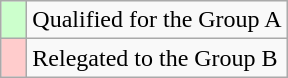<table class="wikitable">
<tr>
<td width=10px bgcolor="#ccffcc"></td>
<td>Qualified for the Group A</td>
</tr>
<tr>
<td width=10px bgcolor="#ffcccc"></td>
<td>Relegated to the Group B</td>
</tr>
</table>
